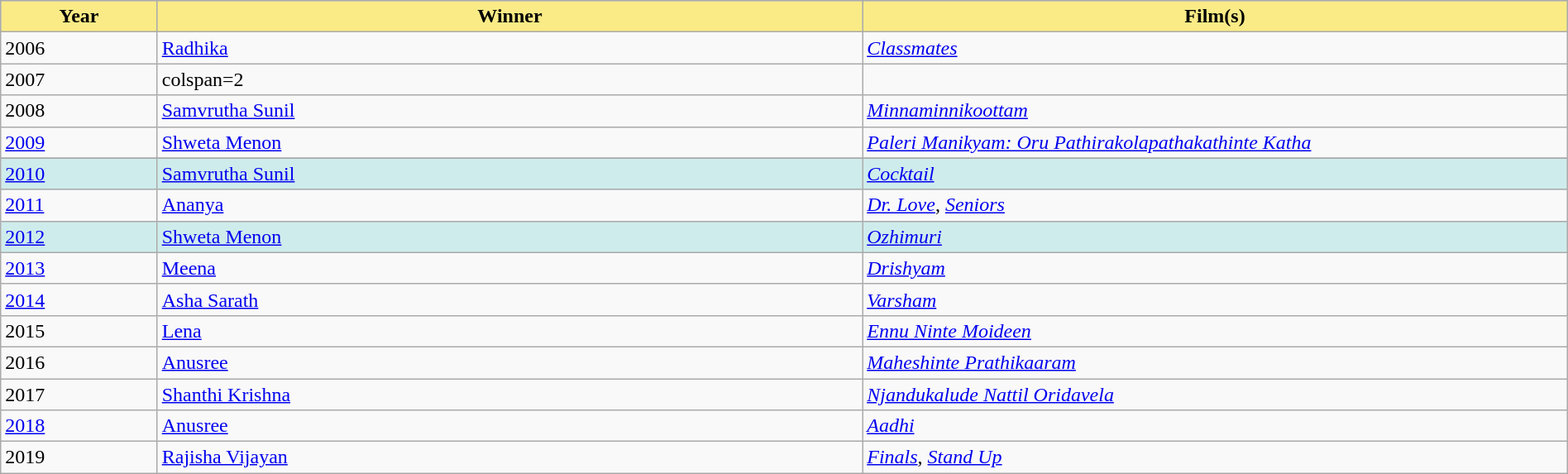<table class="wikitable" style="width:100%">
<tr bgcolor="#bebebe">
<th width="10%" style="background:#FAEB86">Year</th>
<th width="45%" style="background:#FAEB86">Winner</th>
<th width="45%" style="background:#FAEB86">Film(s)</th>
</tr>
<tr>
<td>2006</td>
<td><a href='#'>Radhika</a></td>
<td><em><a href='#'>Classmates</a></em></td>
</tr>
<tr>
<td>2007</td>
<td>colspan=2 </td>
</tr>
<tr>
<td>2008</td>
<td><a href='#'>Samvrutha Sunil</a></td>
<td><em><a href='#'>Minnaminnikoottam</a></em></td>
</tr>
<tr>
<td><a href='#'>2009</a></td>
<td><a href='#'>Shweta Menon</a></td>
<td><em><a href='#'>Paleri Manikyam: Oru Pathirakolapathakathinte Katha</a></em></td>
</tr>
<tr>
</tr>
<tr bgcolor="#cfecec">
<td><a href='#'>2010</a></td>
<td><a href='#'>Samvrutha Sunil</a></td>
<td><em><a href='#'>Cocktail</a></em></td>
</tr>
<tr>
<td><a href='#'>2011</a></td>
<td><a href='#'>Ananya</a></td>
<td><em><a href='#'>Dr. Love</a></em>, <em><a href='#'>Seniors</a></em></td>
</tr>
<tr bgcolor="#cfecec">
<td><a href='#'>2012</a></td>
<td><a href='#'>Shweta Menon</a></td>
<td><em><a href='#'>Ozhimuri</a></em></td>
</tr>
<tr>
<td><a href='#'>2013</a></td>
<td><a href='#'>Meena</a></td>
<td><em><a href='#'>Drishyam</a></em></td>
</tr>
<tr>
<td><a href='#'>2014</a></td>
<td><a href='#'>Asha Sarath</a></td>
<td><em><a href='#'>Varsham</a></em></td>
</tr>
<tr>
<td>2015</td>
<td><a href='#'>Lena</a></td>
<td><em><a href='#'>Ennu Ninte Moideen</a></em></td>
</tr>
<tr>
<td>2016</td>
<td><a href='#'>Anusree</a></td>
<td><em><a href='#'>Maheshinte Prathikaaram</a></em></td>
</tr>
<tr>
<td>2017</td>
<td><a href='#'>Shanthi Krishna</a></td>
<td><em><a href='#'>Njandukalude Nattil Oridavela</a></em></td>
</tr>
<tr>
<td><a href='#'>2018</a></td>
<td><a href='#'>Anusree</a></td>
<td><em><a href='#'>Aadhi</a></em></td>
</tr>
<tr>
<td>2019</td>
<td><a href='#'>Rajisha Vijayan</a></td>
<td><em><a href='#'>Finals</a></em>, <em><a href='#'>Stand Up</a></em></td>
</tr>
</table>
